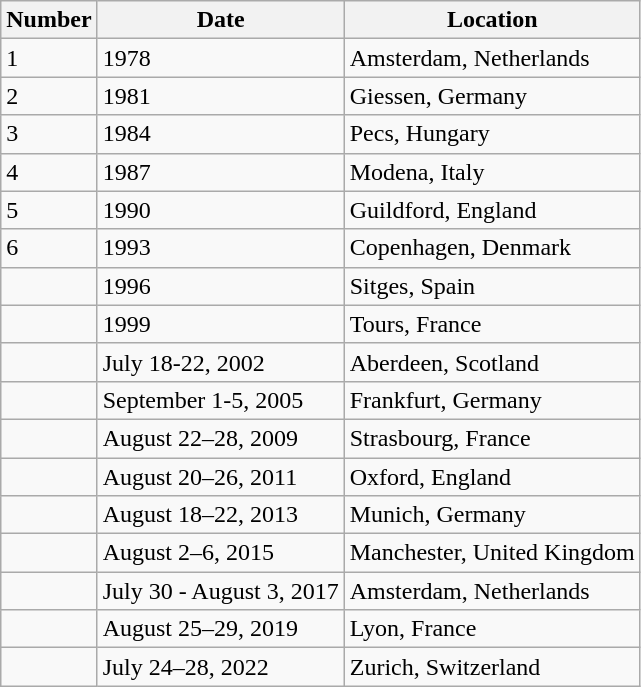<table class="wikitable">
<tr>
<th>Number</th>
<th>Date</th>
<th>Location</th>
</tr>
<tr>
<td>1</td>
<td>1978</td>
<td>Amsterdam, Netherlands</td>
</tr>
<tr>
<td>2</td>
<td>1981</td>
<td>Giessen, Germany</td>
</tr>
<tr>
<td>3</td>
<td>1984</td>
<td>Pecs, Hungary</td>
</tr>
<tr>
<td>4</td>
<td>1987</td>
<td>Modena, Italy</td>
</tr>
<tr>
<td>5</td>
<td>1990</td>
<td>Guildford, England</td>
</tr>
<tr>
<td>6</td>
<td>1993</td>
<td>Copenhagen, Denmark</td>
</tr>
<tr>
<td></td>
<td>1996</td>
<td>Sitges, Spain</td>
</tr>
<tr>
<td></td>
<td>1999</td>
<td>Tours, France</td>
</tr>
<tr>
<td></td>
<td>July 18-22, 2002</td>
<td>Aberdeen, Scotland</td>
</tr>
<tr>
<td></td>
<td>September 1-5, 2005</td>
<td>Frankfurt, Germany</td>
</tr>
<tr>
<td></td>
<td>August 22–28, 2009</td>
<td>Strasbourg, France</td>
</tr>
<tr>
<td></td>
<td>August 20–26, 2011</td>
<td>Oxford, England</td>
</tr>
<tr>
<td></td>
<td>August 18–22, 2013</td>
<td>Munich, Germany</td>
</tr>
<tr>
<td></td>
<td>August 2–6, 2015</td>
<td>Manchester, United Kingdom</td>
</tr>
<tr>
<td></td>
<td>July 30 - August 3, 2017</td>
<td>Amsterdam, Netherlands</td>
</tr>
<tr>
<td></td>
<td>August 25–29, 2019</td>
<td>Lyon, France</td>
</tr>
<tr>
<td></td>
<td>July 24–28, 2022</td>
<td>Zurich, Switzerland</td>
</tr>
</table>
